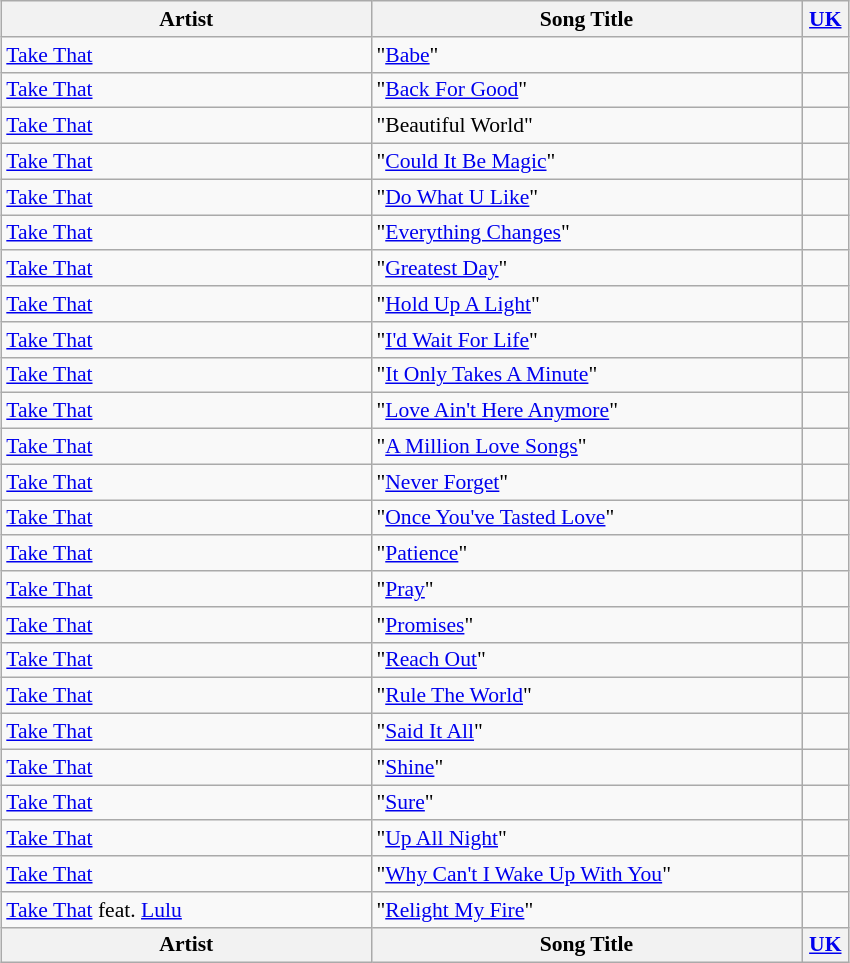<table class="wikitable sortable" style="font-size:90%; text-align:left; margin: 5px;">
<tr>
<th style="width:240px;">Artist</th>
<th style="width:280px;">Song Title</th>
<th width=25px><a href='#'>UK</a></th>
</tr>
<tr>
<td><a href='#'>Take That</a></td>
<td>"<a href='#'>Babe</a>"</td>
<td></td>
</tr>
<tr>
<td><a href='#'>Take That</a></td>
<td>"<a href='#'>Back For Good</a>"</td>
<td></td>
</tr>
<tr>
<td><a href='#'>Take That</a></td>
<td>"Beautiful World"</td>
<td></td>
</tr>
<tr>
<td><a href='#'>Take That</a></td>
<td>"<a href='#'>Could It Be Magic</a>"</td>
<td></td>
</tr>
<tr>
<td><a href='#'>Take That</a></td>
<td>"<a href='#'>Do What U Like</a>"</td>
<td></td>
</tr>
<tr>
<td><a href='#'>Take That</a></td>
<td>"<a href='#'>Everything Changes</a>"</td>
<td></td>
</tr>
<tr>
<td><a href='#'>Take That</a></td>
<td>"<a href='#'>Greatest Day</a>"</td>
<td></td>
</tr>
<tr>
<td><a href='#'>Take That</a></td>
<td>"<a href='#'>Hold Up A Light</a>"</td>
<td></td>
</tr>
<tr>
<td><a href='#'>Take That</a></td>
<td>"<a href='#'>I'd Wait For Life</a>"</td>
<td></td>
</tr>
<tr>
<td><a href='#'>Take That</a></td>
<td>"<a href='#'>It Only Takes A Minute</a>"</td>
<td></td>
</tr>
<tr>
<td><a href='#'>Take That</a></td>
<td>"<a href='#'>Love Ain't Here Anymore</a>"</td>
<td></td>
</tr>
<tr>
<td><a href='#'>Take That</a></td>
<td>"<a href='#'>A Million Love Songs</a>"</td>
<td></td>
</tr>
<tr>
<td><a href='#'>Take That</a></td>
<td>"<a href='#'>Never Forget</a>"</td>
<td></td>
</tr>
<tr>
<td><a href='#'>Take That</a></td>
<td>"<a href='#'>Once You've Tasted Love</a>"</td>
<td></td>
</tr>
<tr>
<td><a href='#'>Take That</a></td>
<td>"<a href='#'>Patience</a>"</td>
<td></td>
</tr>
<tr>
<td><a href='#'>Take That</a></td>
<td>"<a href='#'>Pray</a>"</td>
<td></td>
</tr>
<tr>
<td><a href='#'>Take That</a></td>
<td>"<a href='#'>Promises</a>"</td>
<td></td>
</tr>
<tr>
<td><a href='#'>Take That</a></td>
<td>"<a href='#'>Reach Out</a>"</td>
<td></td>
</tr>
<tr>
<td><a href='#'>Take That</a></td>
<td>"<a href='#'>Rule The World</a>"</td>
<td></td>
</tr>
<tr>
<td><a href='#'>Take That</a></td>
<td>"<a href='#'>Said It All</a>"</td>
<td></td>
</tr>
<tr>
<td><a href='#'>Take That</a></td>
<td>"<a href='#'>Shine</a>"</td>
<td></td>
</tr>
<tr>
<td><a href='#'>Take That</a></td>
<td>"<a href='#'>Sure</a>"</td>
<td></td>
</tr>
<tr>
<td><a href='#'>Take That</a></td>
<td>"<a href='#'>Up All Night</a>"</td>
<td></td>
</tr>
<tr>
<td><a href='#'>Take That</a></td>
<td>"<a href='#'>Why Can't I Wake Up With You</a>"</td>
<td></td>
</tr>
<tr>
<td><a href='#'>Take That</a> feat. <a href='#'>Lulu</a></td>
<td>"<a href='#'>Relight My Fire</a>"</td>
<td></td>
</tr>
<tr class="sortbottom">
<th>Artist</th>
<th>Song Title</th>
<th><a href='#'>UK</a></th>
</tr>
</table>
